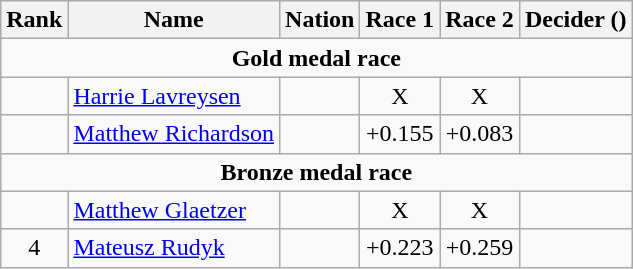<table class="wikitable" style="text-align:center">
<tr>
<th>Rank</th>
<th>Name</th>
<th>Nation</th>
<th>Race 1</th>
<th>Race 2</th>
<th>Decider ()</th>
</tr>
<tr>
<td colspan=6><strong>Gold medal race</strong></td>
</tr>
<tr>
<td></td>
<td align=left><a href='#'>Harrie Lavreysen</a></td>
<td align=left></td>
<td>X</td>
<td>X</td>
<td></td>
</tr>
<tr>
<td></td>
<td align=left><a href='#'>Matthew Richardson</a></td>
<td align=left></td>
<td>+0.155</td>
<td>+0.083</td>
<td></td>
</tr>
<tr>
<td colspan=6><strong>Bronze medal race</strong></td>
</tr>
<tr>
<td></td>
<td align=left><a href='#'>Matthew Glaetzer</a></td>
<td align=left></td>
<td>X</td>
<td>X</td>
<td></td>
</tr>
<tr>
<td>4</td>
<td align=left><a href='#'>Mateusz Rudyk</a></td>
<td align=left></td>
<td>+0.223</td>
<td>+0.259</td>
<td></td>
</tr>
</table>
